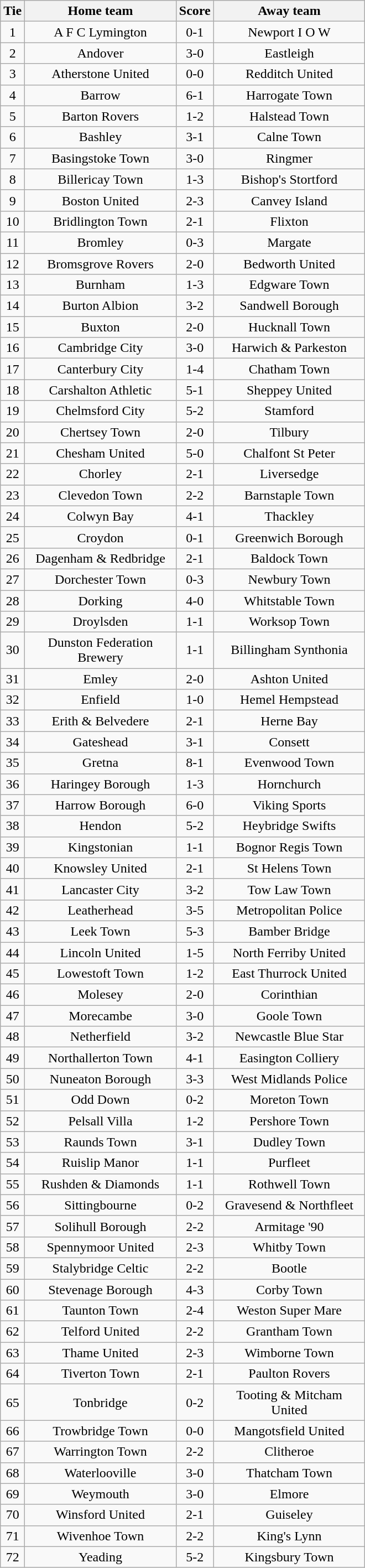<table class="wikitable" style="text-align:center;">
<tr>
<th width=20>Tie</th>
<th width=175>Home team</th>
<th width=20>Score</th>
<th width=175>Away team</th>
</tr>
<tr>
<td>1</td>
<td>A F C Lymington</td>
<td>0-1</td>
<td>Newport I O W</td>
</tr>
<tr>
<td>2</td>
<td>Andover</td>
<td>3-0</td>
<td>Eastleigh</td>
</tr>
<tr>
<td>3</td>
<td>Atherstone United</td>
<td>0-0</td>
<td>Redditch United</td>
</tr>
<tr>
<td>4</td>
<td>Barrow</td>
<td>6-1</td>
<td>Harrogate Town</td>
</tr>
<tr>
<td>5</td>
<td>Barton Rovers</td>
<td>1-2</td>
<td>Halstead Town</td>
</tr>
<tr>
<td>6</td>
<td>Bashley</td>
<td>3-1</td>
<td>Calne Town</td>
</tr>
<tr>
<td>7</td>
<td>Basingstoke Town</td>
<td>3-0</td>
<td>Ringmer</td>
</tr>
<tr>
<td>8</td>
<td>Billericay Town</td>
<td>1-3</td>
<td>Bishop's Stortford</td>
</tr>
<tr>
<td>9</td>
<td>Boston United</td>
<td>2-3</td>
<td>Canvey Island</td>
</tr>
<tr>
<td>10</td>
<td>Bridlington Town</td>
<td>2-1</td>
<td>Flixton</td>
</tr>
<tr>
<td>11</td>
<td>Bromley</td>
<td>0-3</td>
<td>Margate</td>
</tr>
<tr>
<td>12</td>
<td>Bromsgrove Rovers</td>
<td>2-0</td>
<td>Bedworth United</td>
</tr>
<tr>
<td>13</td>
<td>Burnham</td>
<td>1-3</td>
<td>Edgware Town</td>
</tr>
<tr>
<td>14</td>
<td>Burton Albion</td>
<td>3-2</td>
<td>Sandwell Borough</td>
</tr>
<tr>
<td>15</td>
<td>Buxton</td>
<td>2-0</td>
<td>Hucknall Town</td>
</tr>
<tr>
<td>16</td>
<td>Cambridge City</td>
<td>3-0</td>
<td>Harwich & Parkeston</td>
</tr>
<tr>
<td>17</td>
<td>Canterbury City</td>
<td>1-4</td>
<td>Chatham Town</td>
</tr>
<tr>
<td>18</td>
<td>Carshalton Athletic</td>
<td>5-1</td>
<td>Sheppey United</td>
</tr>
<tr>
<td>19</td>
<td>Chelmsford City</td>
<td>5-2</td>
<td>Stamford</td>
</tr>
<tr>
<td>20</td>
<td>Chertsey Town</td>
<td>2-0</td>
<td>Tilbury</td>
</tr>
<tr>
<td>21</td>
<td>Chesham United</td>
<td>5-0</td>
<td>Chalfont St Peter</td>
</tr>
<tr>
<td>22</td>
<td>Chorley</td>
<td>2-1</td>
<td>Liversedge</td>
</tr>
<tr>
<td>23</td>
<td>Clevedon Town</td>
<td>2-2</td>
<td>Barnstaple Town</td>
</tr>
<tr>
<td>24</td>
<td>Colwyn Bay</td>
<td>4-1</td>
<td>Thackley</td>
</tr>
<tr>
<td>25</td>
<td>Croydon</td>
<td>0-1</td>
<td>Greenwich Borough</td>
</tr>
<tr>
<td>26</td>
<td>Dagenham & Redbridge</td>
<td>2-1</td>
<td>Baldock Town</td>
</tr>
<tr>
<td>27</td>
<td>Dorchester Town</td>
<td>0-3</td>
<td>Newbury Town</td>
</tr>
<tr>
<td>28</td>
<td>Dorking</td>
<td>4-0</td>
<td>Whitstable Town</td>
</tr>
<tr>
<td>29</td>
<td>Droylsden</td>
<td>1-1</td>
<td>Worksop Town</td>
</tr>
<tr>
<td>30</td>
<td>Dunston Federation Brewery</td>
<td>1-1</td>
<td>Billingham Synthonia</td>
</tr>
<tr>
<td>31</td>
<td>Emley</td>
<td>2-0</td>
<td>Ashton United</td>
</tr>
<tr>
<td>32</td>
<td>Enfield</td>
<td>1-0</td>
<td>Hemel Hempstead</td>
</tr>
<tr>
<td>33</td>
<td>Erith & Belvedere</td>
<td>2-1</td>
<td>Herne Bay</td>
</tr>
<tr>
<td>34</td>
<td>Gateshead</td>
<td>3-1</td>
<td>Consett</td>
</tr>
<tr>
<td>35</td>
<td>Gretna</td>
<td>8-1</td>
<td>Evenwood Town</td>
</tr>
<tr>
<td>36</td>
<td>Haringey Borough</td>
<td>1-3</td>
<td>Hornchurch</td>
</tr>
<tr>
<td>37</td>
<td>Harrow Borough</td>
<td>6-0</td>
<td>Viking Sports</td>
</tr>
<tr>
<td>38</td>
<td>Hendon</td>
<td>5-2</td>
<td>Heybridge Swifts</td>
</tr>
<tr>
<td>39</td>
<td>Kingstonian</td>
<td>1-1</td>
<td>Bognor Regis Town</td>
</tr>
<tr>
<td>40</td>
<td>Knowsley United</td>
<td>2-1</td>
<td>St Helens Town</td>
</tr>
<tr>
<td>41</td>
<td>Lancaster City</td>
<td>3-2</td>
<td>Tow Law Town</td>
</tr>
<tr>
<td>42</td>
<td>Leatherhead</td>
<td>3-5</td>
<td>Metropolitan Police</td>
</tr>
<tr>
<td>43</td>
<td>Leek Town</td>
<td>5-3</td>
<td>Bamber Bridge</td>
</tr>
<tr>
<td>44</td>
<td>Lincoln United</td>
<td>1-5</td>
<td>North Ferriby United</td>
</tr>
<tr>
<td>45</td>
<td>Lowestoft Town</td>
<td>1-2</td>
<td>East Thurrock United</td>
</tr>
<tr>
<td>46</td>
<td>Molesey</td>
<td>2-0</td>
<td>Corinthian</td>
</tr>
<tr>
<td>47</td>
<td>Morecambe</td>
<td>3-0</td>
<td>Goole Town</td>
</tr>
<tr>
<td>48</td>
<td>Netherfield</td>
<td>3-2</td>
<td>Newcastle Blue Star</td>
</tr>
<tr>
<td>49</td>
<td>Northallerton Town</td>
<td>4-1</td>
<td>Easington Colliery</td>
</tr>
<tr>
<td>50</td>
<td>Nuneaton Borough</td>
<td>3-3</td>
<td>West Midlands Police</td>
</tr>
<tr>
<td>51</td>
<td>Odd Down</td>
<td>0-2</td>
<td>Moreton Town</td>
</tr>
<tr>
<td>52</td>
<td>Pelsall Villa</td>
<td>1-2</td>
<td>Pershore Town</td>
</tr>
<tr>
<td>53</td>
<td>Raunds Town</td>
<td>3-1</td>
<td>Dudley Town</td>
</tr>
<tr>
<td>54</td>
<td>Ruislip Manor</td>
<td>1-1</td>
<td>Purfleet</td>
</tr>
<tr>
<td>55</td>
<td>Rushden & Diamonds</td>
<td>1-1</td>
<td>Rothwell Town</td>
</tr>
<tr>
<td>56</td>
<td>Sittingbourne</td>
<td>0-2</td>
<td>Gravesend & Northfleet</td>
</tr>
<tr>
<td>57</td>
<td>Solihull Borough</td>
<td>2-2</td>
<td>Armitage '90</td>
</tr>
<tr>
<td>58</td>
<td>Spennymoor United</td>
<td>2-3</td>
<td>Whitby Town</td>
</tr>
<tr>
<td>59</td>
<td>Stalybridge Celtic</td>
<td>2-2</td>
<td>Bootle</td>
</tr>
<tr>
<td>60</td>
<td>Stevenage Borough</td>
<td>4-3</td>
<td>Corby Town</td>
</tr>
<tr>
<td>61</td>
<td>Taunton Town</td>
<td>2-4</td>
<td>Weston Super Mare</td>
</tr>
<tr>
<td>62</td>
<td>Telford United</td>
<td>2-2</td>
<td>Grantham Town</td>
</tr>
<tr>
<td>63</td>
<td>Thame United</td>
<td>2-3</td>
<td>Wimborne Town</td>
</tr>
<tr>
<td>64</td>
<td>Tiverton Town</td>
<td>2-1</td>
<td>Paulton Rovers</td>
</tr>
<tr>
<td>65</td>
<td>Tonbridge</td>
<td>0-2</td>
<td>Tooting & Mitcham United</td>
</tr>
<tr>
<td>66</td>
<td>Trowbridge Town</td>
<td>0-0</td>
<td>Mangotsfield United</td>
</tr>
<tr>
<td>67</td>
<td>Warrington Town</td>
<td>2-2</td>
<td>Clitheroe</td>
</tr>
<tr>
<td>68</td>
<td>Waterlooville</td>
<td>3-0</td>
<td>Thatcham Town</td>
</tr>
<tr>
<td>69</td>
<td>Weymouth</td>
<td>3-0</td>
<td>Elmore</td>
</tr>
<tr>
<td>70</td>
<td>Winsford United</td>
<td>2-1</td>
<td>Guiseley</td>
</tr>
<tr>
<td>71</td>
<td>Wivenhoe Town</td>
<td>2-2</td>
<td>King's Lynn</td>
</tr>
<tr>
<td>72</td>
<td>Yeading</td>
<td>5-2</td>
<td>Kingsbury Town</td>
</tr>
</table>
